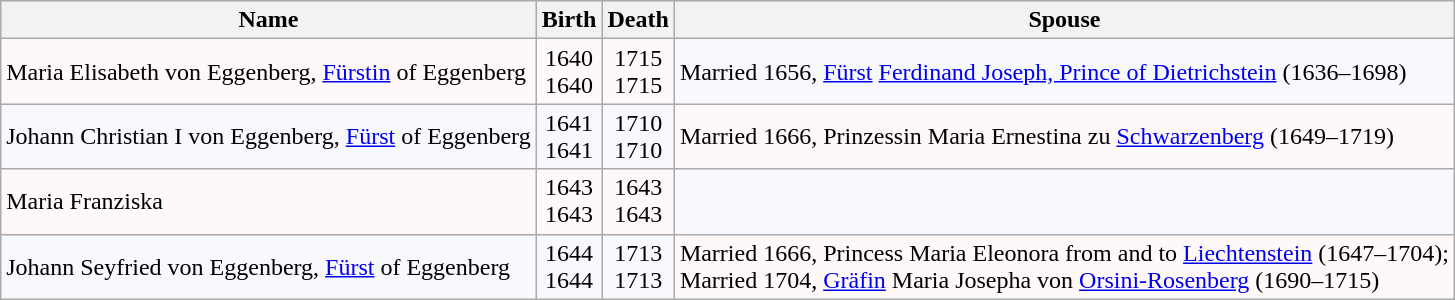<table class="wikitable sortable">
<tr>
<th>Name</th>
<th>Birth</th>
<th>Death</th>
<th>Spouse</th>
</tr>
<tr style="background: #fff8f8;">
<td>Maria Elisabeth von Eggenberg, <a href='#'>Fürstin</a> of Eggenberg</td>
<td style="text-align:center;"><span>1640</span><br>1640</td>
<td style="text-align:center;"><span>1715</span><br>1715</td>
<td style="background:#f8f8ff;">Married 1656, <a href='#'>Fürst</a> <a href='#'>Ferdinand Joseph, Prince of Dietrichstein</a> (1636–1698)</td>
</tr>
<tr style="background: #f8f8ff;">
<td>Johann Christian I von Eggenberg, <a href='#'>Fürst</a> of Eggenberg</td>
<td style="text-align:center;"><span>1641</span><br>1641</td>
<td style="text-align:center;"><span>1710</span><br>1710</td>
<td style="background:#fff8f8;">Married 1666, Prinzessin Maria Ernestina zu <a href='#'>Schwarzenberg</a> (1649–1719)</td>
</tr>
<tr style="background: #fff8f8;">
<td>Maria Franziska</td>
<td style="text-align:center;"><span>1643</span><br> 1643</td>
<td style="text-align:center;"><span>1643</span><br>1643</td>
<td style="background:#f8f8ff;"></td>
</tr>
<tr style="background: #f8f8ff;">
<td>Johann Seyfried von Eggenberg, <a href='#'>Fürst</a> of Eggenberg</td>
<td style="text-align:center;"><span>1644</span><br>1644</td>
<td style="text-align:center;"><span>1713</span><br>1713</td>
<td style="background:#fff8f8;">Married 1666, Princess Maria Eleonora from and to <a href='#'>Liechtenstein</a> (1647–1704);<br>Married 1704, <a href='#'>Gräfin</a> Maria Josepha von <a href='#'>Orsini-Rosenberg</a> (1690–1715)</td>
</tr>
</table>
